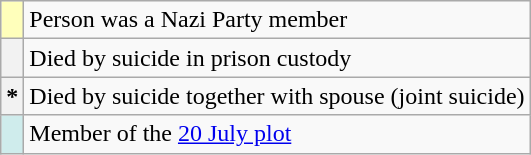<table class="wikitable plainrowheaders">
<tr>
<th scope="row" style="text-align:center; background-color: #ffffbb"></th>
<td>Person was a Nazi Party member</td>
</tr>
<tr>
<th scope="row" style="text-align:center"></th>
<td>Died by suicide in prison custody</td>
</tr>
<tr>
<th scope="row" style="text-align:center">*</th>
<td>Died by suicide together with spouse (joint suicide)</td>
</tr>
<tr>
<th scope="row" style="text-align:center; background-color:#CFECEC;"></th>
<td>Member of the <a href='#'>20 July plot</a></td>
</tr>
</table>
